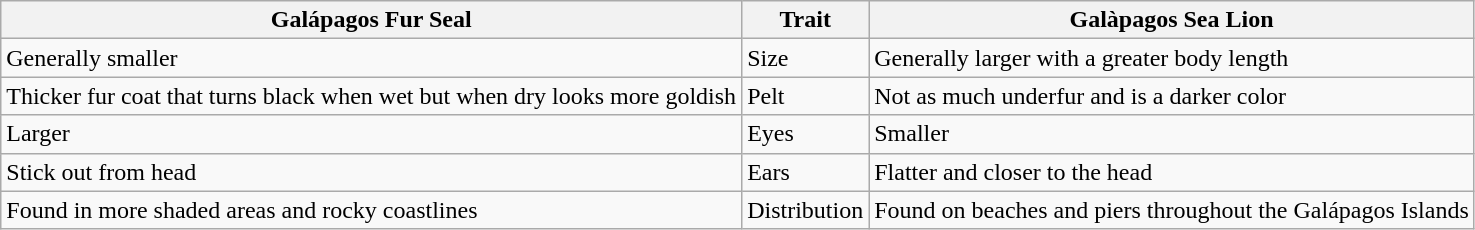<table class="wikitable">
<tr>
<th>Galápagos Fur Seal</th>
<th>Trait</th>
<th>Galàpagos Sea Lion</th>
</tr>
<tr>
<td>Generally smaller</td>
<td>Size</td>
<td>Generally larger with a greater body length</td>
</tr>
<tr>
<td>Thicker fur coat that turns black when wet but when dry looks more goldish</td>
<td>Pelt</td>
<td>Not as much underfur and is a darker color</td>
</tr>
<tr>
<td>Larger</td>
<td>Eyes</td>
<td>Smaller</td>
</tr>
<tr>
<td>Stick out from head</td>
<td>Ears</td>
<td>Flatter and closer to the head</td>
</tr>
<tr>
<td>Found in more shaded areas and rocky coastlines</td>
<td>Distribution</td>
<td>Found on beaches and piers throughout the Galápagos Islands</td>
</tr>
</table>
